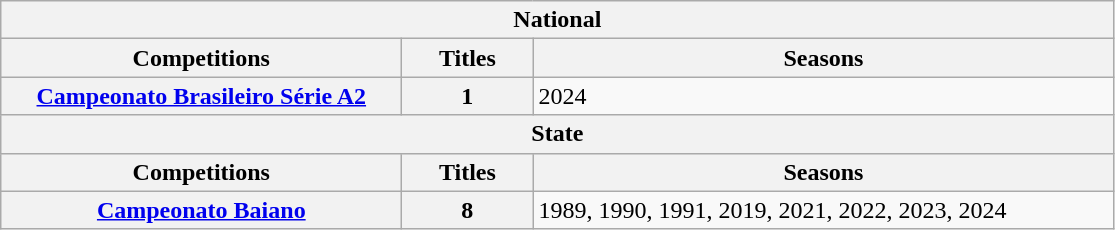<table class="wikitable">
<tr>
<th colspan="3">National</th>
</tr>
<tr>
<th style="width:260px">Competitions</th>
<th style="width:80px">Titles</th>
<th style="width:380px">Seasons</th>
</tr>
<tr>
<th style="text-align:center"><a href='#'>Campeonato Brasileiro Série A2</a></th>
<th style="text-align:center"><strong>1</strong></th>
<td align="left">2024</td>
</tr>
<tr>
<th colspan="3">State</th>
</tr>
<tr>
<th>Competitions</th>
<th>Titles</th>
<th>Seasons</th>
</tr>
<tr>
<th style="text-align:center"><a href='#'>Campeonato Baiano</a></th>
<th style="text-align:center"><strong>8</strong></th>
<td align="left">1989, 1990, 1991, 2019, 2021, 2022, 2023, 2024</td>
</tr>
</table>
